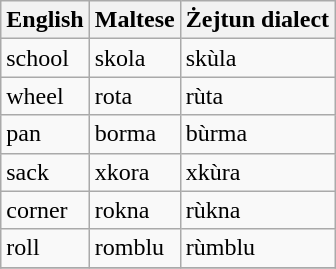<table class="wikitable">
<tr>
<th>English</th>
<th>Maltese</th>
<th>Żejtun dialect</th>
</tr>
<tr>
<td>school</td>
<td>skola</td>
<td>skùla</td>
</tr>
<tr>
<td>wheel</td>
<td>rota</td>
<td>rùta</td>
</tr>
<tr>
<td>pan</td>
<td>borma</td>
<td>bùrma</td>
</tr>
<tr>
<td>sack</td>
<td>xkora</td>
<td>xkùra</td>
</tr>
<tr>
<td>corner</td>
<td>rokna</td>
<td>rùkna</td>
</tr>
<tr>
<td>roll</td>
<td>romblu</td>
<td>rùmblu</td>
</tr>
<tr>
</tr>
</table>
